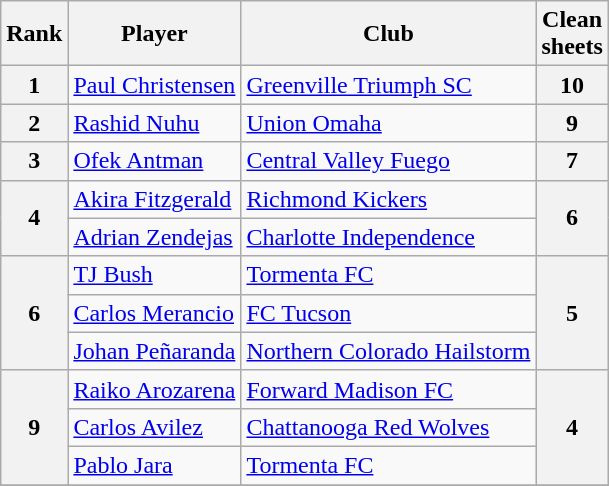<table class="wikitable">
<tr>
<th>Rank</th>
<th>Player</th>
<th>Club</th>
<th>Clean<br>sheets</th>
</tr>
<tr>
<th>1</th>
<td> <a href='#'>Paul Christensen</a></td>
<td><a href='#'>Greenville Triumph SC</a></td>
<th>10</th>
</tr>
<tr>
<th>2</th>
<td> <a href='#'>Rashid Nuhu</a></td>
<td><a href='#'>Union Omaha</a></td>
<th>9</th>
</tr>
<tr>
<th>3</th>
<td> <a href='#'>Ofek Antman</a></td>
<td><a href='#'>Central Valley Fuego</a></td>
<th>7</th>
</tr>
<tr>
<th rowspan=2>4</th>
<td> <a href='#'>Akira Fitzgerald</a></td>
<td><a href='#'>Richmond Kickers</a></td>
<th rowspan=2>6</th>
</tr>
<tr>
<td> <a href='#'>Adrian Zendejas</a></td>
<td><a href='#'>Charlotte Independence</a></td>
</tr>
<tr>
<th rowspan=3>6</th>
<td> <a href='#'>TJ Bush</a></td>
<td><a href='#'>Tormenta FC</a></td>
<th rowspan=3>5</th>
</tr>
<tr>
<td> <a href='#'>Carlos Merancio</a></td>
<td><a href='#'>FC Tucson</a></td>
</tr>
<tr>
<td> <a href='#'>Johan Peñaranda</a></td>
<td><a href='#'>Northern Colorado Hailstorm</a></td>
</tr>
<tr>
<th rowspan=3>9</th>
<td> <a href='#'>Raiko Arozarena</a></td>
<td><a href='#'>Forward Madison FC</a></td>
<th rowspan=3>4</th>
</tr>
<tr>
<td> <a href='#'>Carlos Avilez</a></td>
<td><a href='#'>Chattanooga Red Wolves</a></td>
</tr>
<tr>
<td> <a href='#'>Pablo Jara</a></td>
<td><a href='#'>Tormenta FC</a></td>
</tr>
<tr>
</tr>
</table>
